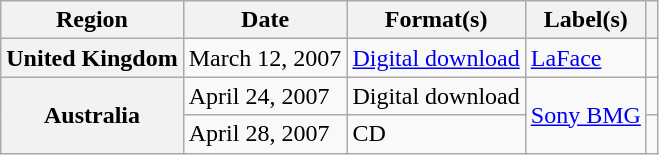<table class="wikitable plainrowheaders">
<tr>
<th scope="col">Region</th>
<th scope="col">Date</th>
<th scope="col">Format(s)</th>
<th scope="col">Label(s)</th>
<th scope="col"></th>
</tr>
<tr>
<th scope="row">United Kingdom</th>
<td>March 12, 2007</td>
<td><a href='#'>Digital download</a></td>
<td><a href='#'>LaFace</a></td>
<td></td>
</tr>
<tr>
<th scope="row" rowspan="2">Australia</th>
<td>April 24, 2007</td>
<td>Digital download </td>
<td rowspan="2"><a href='#'>Sony BMG</a></td>
<td></td>
</tr>
<tr>
<td>April 28, 2007</td>
<td>CD</td>
<td></td>
</tr>
</table>
